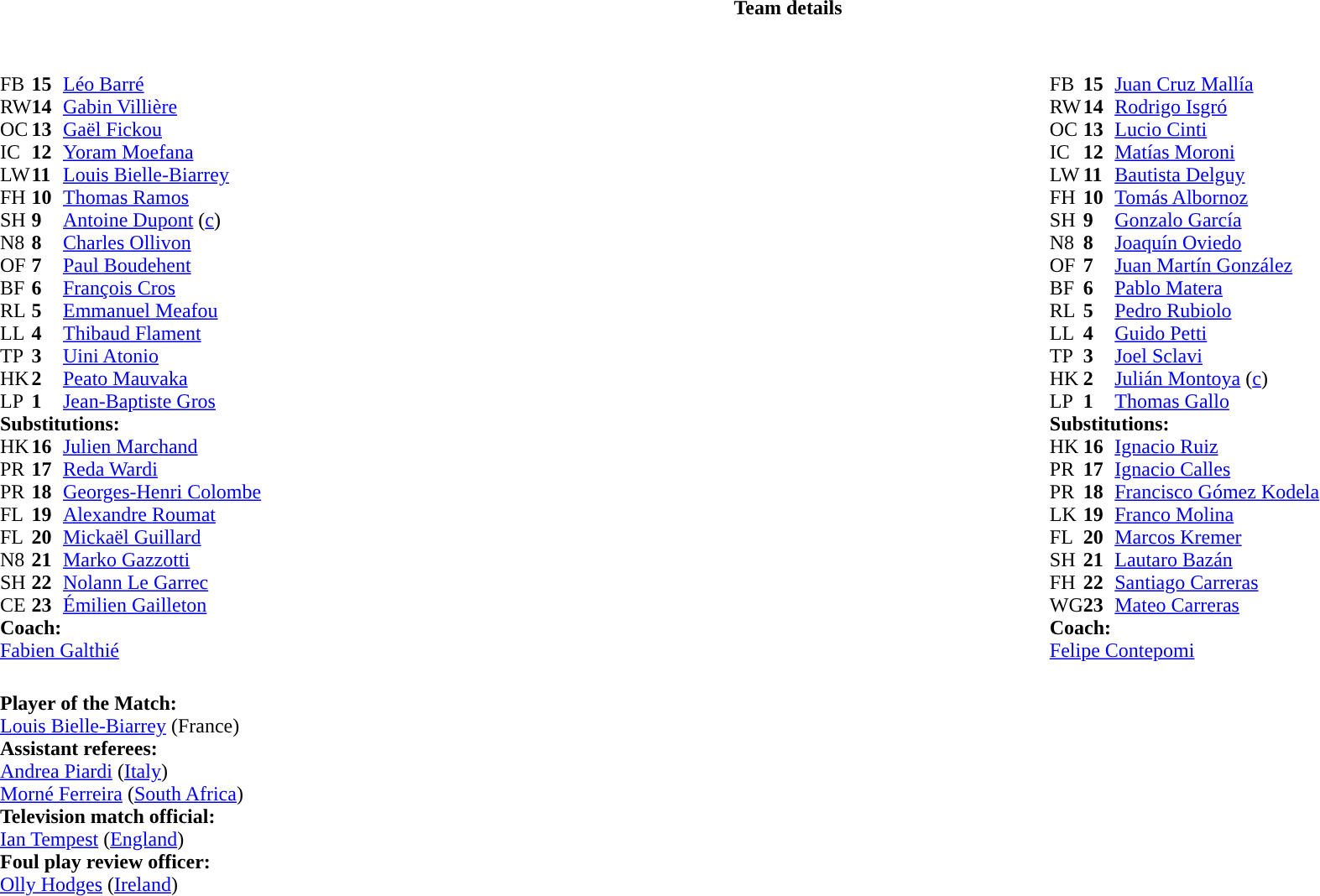<table border="0" style="width:100%;" class="collapsible collapsed">
<tr>
<th>Team details</th>
</tr>
<tr>
<td><br><table style="width:100%">
<tr>
<td style="vertical-align:top;width:50%"><br><table cellspacing="0" cellpadding="0">
<tr>
<th width="25"></th>
<th width="25"></th>
</tr>
<tr>
<td>FB</td>
<td><strong>15</strong></td>
<td><a href='#'>Léo Barré</a></td>
<td></td>
<td></td>
</tr>
<tr>
<td>RW</td>
<td><strong>14</strong></td>
<td><a href='#'>Gabin Villière</a></td>
</tr>
<tr>
<td>OC</td>
<td><strong>13</strong></td>
<td><a href='#'>Gaël Fickou</a></td>
<td></td>
<td></td>
</tr>
<tr>
<td>IC</td>
<td><strong>12</strong></td>
<td><a href='#'>Yoram Moefana</a></td>
</tr>
<tr>
<td>LW</td>
<td><strong>11</strong></td>
<td><a href='#'>Louis Bielle-Biarrey</a></td>
</tr>
<tr>
<td>FH</td>
<td><strong>10</strong></td>
<td><a href='#'>Thomas Ramos</a></td>
</tr>
<tr>
<td>SH</td>
<td><strong>9</strong></td>
<td><a href='#'>Antoine Dupont</a> (<a href='#'>c</a>)</td>
</tr>
<tr>
<td>N8</td>
<td><strong>8</strong></td>
<td><a href='#'>Charles Ollivon</a></td>
</tr>
<tr>
<td>OF</td>
<td><strong>7</strong></td>
<td><a href='#'>Paul Boudehent</a></td>
<td></td>
<td></td>
</tr>
<tr>
<td>BF</td>
<td><strong>6</strong></td>
<td><a href='#'>François Cros</a></td>
</tr>
<tr>
<td>RL</td>
<td><strong>5</strong></td>
<td><a href='#'>Emmanuel Meafou</a></td>
<td></td>
<td></td>
</tr>
<tr>
<td>LL</td>
<td><strong>4</strong></td>
<td><a href='#'>Thibaud Flament</a></td>
<td></td>
<td></td>
</tr>
<tr>
<td>TP</td>
<td><strong>3</strong></td>
<td><a href='#'>Uini Atonio</a></td>
<td></td>
<td></td>
</tr>
<tr>
<td>HK</td>
<td><strong>2</strong></td>
<td><a href='#'>Peato Mauvaka</a></td>
<td></td>
<td></td>
</tr>
<tr>
<td>LP</td>
<td><strong>1</strong></td>
<td><a href='#'>Jean-Baptiste Gros</a></td>
<td></td>
<td></td>
</tr>
<tr>
<td colspan="3"><strong>Substitutions:</strong></td>
</tr>
<tr>
<td>HK</td>
<td><strong>16</strong></td>
<td><a href='#'>Julien Marchand</a></td>
<td></td>
<td></td>
</tr>
<tr>
<td>PR</td>
<td><strong>17</strong></td>
<td><a href='#'>Reda Wardi</a></td>
<td></td>
<td></td>
</tr>
<tr>
<td>PR</td>
<td><strong>18</strong></td>
<td><a href='#'>Georges-Henri Colombe</a></td>
<td></td>
<td></td>
</tr>
<tr>
<td>FL</td>
<td><strong>19</strong></td>
<td><a href='#'>Alexandre Roumat</a></td>
<td></td>
<td></td>
</tr>
<tr>
<td>FL</td>
<td><strong>20</strong></td>
<td><a href='#'>Mickaël Guillard</a></td>
<td></td>
<td></td>
</tr>
<tr>
<td>N8</td>
<td><strong>21</strong></td>
<td><a href='#'>Marko Gazzotti</a></td>
<td></td>
<td></td>
</tr>
<tr>
<td>SH</td>
<td><strong>22</strong></td>
<td><a href='#'>Nolann Le Garrec</a></td>
<td></td>
<td></td>
</tr>
<tr>
<td>CE</td>
<td><strong>23</strong></td>
<td><a href='#'>Émilien Gailleton</a></td>
<td></td>
<td></td>
</tr>
<tr>
<td colspan=3><strong>Coach:</strong></td>
</tr>
<tr>
<td colspan="4"> <a href='#'>Fabien Galthié</a></td>
</tr>
</table>
</td>
<td style="vertical-align:top"></td>
<td style="vertical-align:top;width:50%"><br><table cellspacing="0" cellpadding="0" style="margin:auto">
<tr>
<th width="25"></th>
<th width="25"></th>
</tr>
<tr>
<td>FB</td>
<td><strong>15</strong></td>
<td><a href='#'>Juan Cruz Mallía</a></td>
</tr>
<tr>
<td>RW</td>
<td><strong>14</strong></td>
<td><a href='#'>Rodrigo Isgró</a></td>
<td></td>
<td></td>
<td></td>
</tr>
<tr>
<td>OC</td>
<td><strong>13</strong></td>
<td><a href='#'>Lucio Cinti</a></td>
</tr>
<tr>
<td>IC</td>
<td><strong>12</strong></td>
<td><a href='#'>Matías Moroni</a></td>
<td></td>
<td></td>
</tr>
<tr>
<td>LW</td>
<td><strong>11</strong></td>
<td><a href='#'>Bautista Delguy</a></td>
<td></td>
<td></td>
</tr>
<tr>
<td>FH</td>
<td><strong>10</strong></td>
<td><a href='#'>Tomás Albornoz</a></td>
</tr>
<tr>
<td>SH</td>
<td><strong>9</strong></td>
<td><a href='#'>Gonzalo García</a></td>
<td></td>
<td></td>
</tr>
<tr>
<td>N8</td>
<td><strong>8</strong></td>
<td><a href='#'>Joaquín Oviedo</a></td>
</tr>
<tr>
<td>OF</td>
<td><strong>7</strong></td>
<td><a href='#'>Juan Martín González</a></td>
<td></td>
</tr>
<tr>
<td>BF</td>
<td><strong>6</strong></td>
<td><a href='#'>Pablo Matera</a></td>
<td></td>
<td></td>
<td></td>
<td></td>
</tr>
<tr>
<td>RL</td>
<td><strong>5</strong></td>
<td><a href='#'>Pedro Rubiolo</a></td>
</tr>
<tr>
<td>LL</td>
<td><strong>4</strong></td>
<td><a href='#'>Guido Petti</a></td>
<td></td>
<td></td>
</tr>
<tr>
<td>TP</td>
<td><strong>3</strong></td>
<td><a href='#'>Joel Sclavi</a></td>
<td></td>
<td></td>
</tr>
<tr>
<td>HK</td>
<td><strong>2</strong></td>
<td><a href='#'>Julián Montoya</a> (<a href='#'>c</a>)</td>
<td></td>
<td></td>
<td></td>
<td></td>
</tr>
<tr>
<td>LP</td>
<td><strong>1</strong></td>
<td><a href='#'>Thomas Gallo</a></td>
<td></td>
<td></td>
</tr>
<tr>
<td colspan=3><strong>Substitutions:</strong></td>
</tr>
<tr>
<td>HK</td>
<td><strong>16</strong></td>
<td><a href='#'>Ignacio Ruiz</a></td>
<td></td>
<td></td>
<td></td>
<td></td>
</tr>
<tr>
<td>PR</td>
<td><strong>17</strong></td>
<td><a href='#'>Ignacio Calles</a></td>
<td></td>
<td></td>
</tr>
<tr>
<td>PR</td>
<td><strong>18</strong></td>
<td><a href='#'>Francisco Gómez Kodela</a></td>
<td></td>
<td></td>
</tr>
<tr>
<td>LK</td>
<td><strong>19</strong></td>
<td><a href='#'>Franco Molina</a></td>
<td></td>
<td></td>
</tr>
<tr>
<td>FL</td>
<td><strong>20</strong></td>
<td><a href='#'>Marcos Kremer</a></td>
<td></td>
<td></td>
<td></td>
<td></td>
</tr>
<tr>
<td>SH</td>
<td><strong>21</strong></td>
<td><a href='#'>Lautaro Bazán</a></td>
<td></td>
<td></td>
</tr>
<tr>
<td>FH</td>
<td><strong>22</strong></td>
<td><a href='#'>Santiago Carreras</a></td>
<td></td>
<td></td>
</tr>
<tr>
<td>WG</td>
<td><strong>23</strong></td>
<td><a href='#'>Mateo Carreras</a></td>
<td></td>
<td></td>
</tr>
<tr>
<td colspan=3><strong>Coach:</strong></td>
</tr>
<tr>
<td colspan="4"> <a href='#'>Felipe Contepomi</a></td>
</tr>
</table>
</td>
</tr>
</table>
<table style="width:100%">
<tr>
<td><br><strong>Player of the Match:</strong>
<br><a href='#'>Louis Bielle-Biarrey</a> (France)<br><strong>Assistant referees:</strong>
<br><a href='#'>Andrea Piardi</a> (<a href='#'>Italy</a>)
<br><a href='#'>Morné Ferreira</a> (<a href='#'>South Africa</a>)
<br><strong>Television match official:</strong>
<br><a href='#'>Ian Tempest</a> (<a href='#'>England</a>)
<br><strong>Foul play review officer:</strong>
<br><a href='#'>Olly Hodges</a> (<a href='#'>Ireland</a>)</td>
</tr>
</table>
</td>
</tr>
</table>
